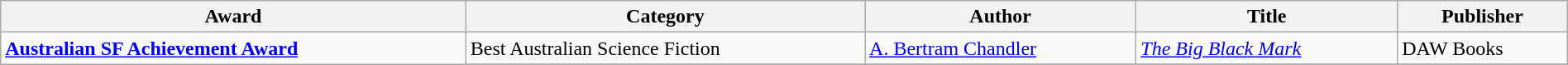<table class="wikitable" width=100%>
<tr>
<th>Award</th>
<th>Category</th>
<th>Author</th>
<th>Title</th>
<th>Publisher</th>
</tr>
<tr>
<td rowspan=2><strong><a href='#'> Australian SF Achievement Award</a></strong></td>
<td>Best Australian Science Fiction</td>
<td><a href='#'>A. Bertram Chandler</a></td>
<td><em><a href='#'>The Big Black Mark</a></em></td>
<td>DAW Books</td>
</tr>
<tr>
</tr>
</table>
